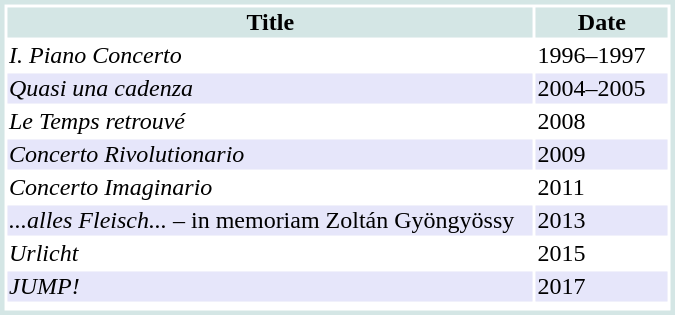<table class="sortable" style="border-style: solid; border-width: medium; border-color: #d4e6e5;" width="450px">
<tr style="background:#d4e6e5;">
<th width="80%">Title</th>
<th width="20%">Date</th>
</tr>
<tr>
<td><em>I. Piano Concerto</em></td>
<td>1996–1997</td>
</tr>
<tr style="background:Lavender;">
<td><em>Quasi una cadenza</em></td>
<td>2004–2005</td>
</tr>
<tr>
<td><em>Le Temps retrouvé</em></td>
<td>2008</td>
</tr>
<tr style="background:Lavender;">
<td><em>Concerto Rivolutionario</em></td>
<td>2009</td>
</tr>
<tr>
<td><em>Concerto Imaginario</em></td>
<td>2011</td>
</tr>
<tr style="background:Lavender;">
<td><em>...alles Fleisch...</em> – in memoriam Zoltán Gyöngyössy</td>
<td>2013</td>
</tr>
<tr>
<td><em>Urlicht</em></td>
<td>2015</td>
</tr>
<tr style="background:Lavender;">
<td><em>JUMP!</em></td>
<td>2017</td>
</tr>
<tr>
<td></td>
<td></td>
</tr>
</table>
